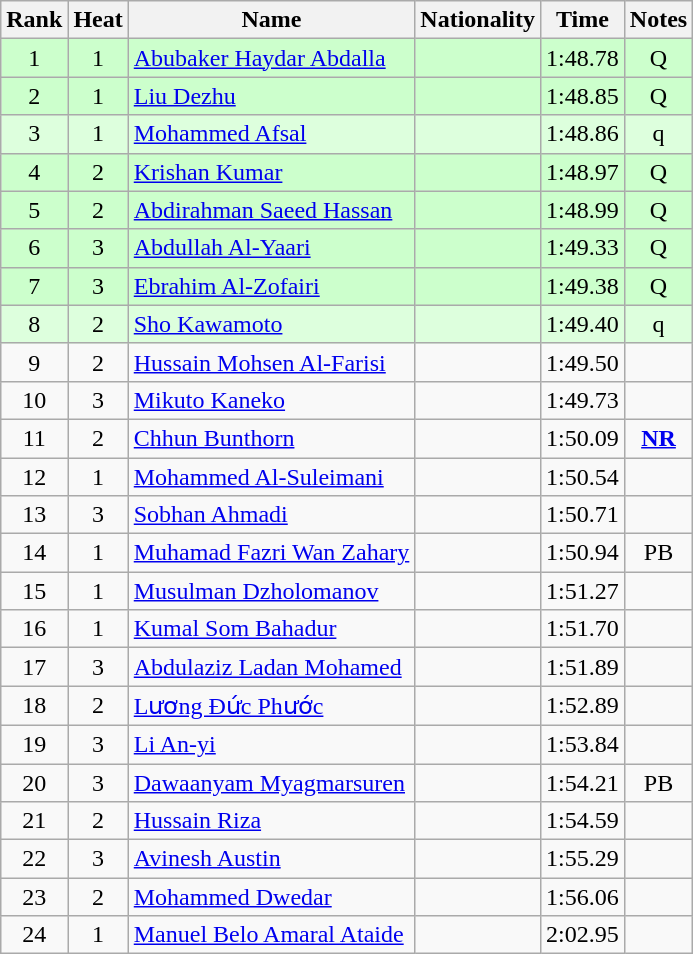<table class="wikitable sortable" style="text-align:center">
<tr>
<th>Rank</th>
<th>Heat</th>
<th>Name</th>
<th>Nationality</th>
<th>Time</th>
<th>Notes</th>
</tr>
<tr bgcolor=ccffcc>
<td>1</td>
<td>1</td>
<td align=left><a href='#'>Abubaker Haydar Abdalla</a></td>
<td align=left></td>
<td>1:48.78</td>
<td>Q</td>
</tr>
<tr bgcolor=ccffcc>
<td>2</td>
<td>1</td>
<td align=left><a href='#'>Liu Dezhu</a></td>
<td align=left></td>
<td>1:48.85</td>
<td>Q</td>
</tr>
<tr bgcolor=ddffdd>
<td>3</td>
<td>1</td>
<td align=left><a href='#'>Mohammed Afsal</a></td>
<td align=left></td>
<td>1:48.86</td>
<td>q</td>
</tr>
<tr bgcolor=ccffcc>
<td>4</td>
<td>2</td>
<td align=left><a href='#'>Krishan Kumar</a></td>
<td align=left></td>
<td>1:48.97</td>
<td>Q</td>
</tr>
<tr bgcolor=ccffcc>
<td>5</td>
<td>2</td>
<td align=left><a href='#'>Abdirahman Saeed Hassan</a></td>
<td align=left></td>
<td>1:48.99</td>
<td>Q</td>
</tr>
<tr bgcolor=ccffcc>
<td>6</td>
<td>3</td>
<td align=left><a href='#'>Abdullah Al-Yaari</a></td>
<td align=left></td>
<td>1:49.33</td>
<td>Q</td>
</tr>
<tr bgcolor=ccffcc>
<td>7</td>
<td>3</td>
<td align=left><a href='#'>Ebrahim Al-Zofairi</a></td>
<td align=left></td>
<td>1:49.38</td>
<td>Q</td>
</tr>
<tr bgcolor=ddffdd>
<td>8</td>
<td>2</td>
<td align=left><a href='#'>Sho Kawamoto</a></td>
<td align=left></td>
<td>1:49.40</td>
<td>q</td>
</tr>
<tr>
<td>9</td>
<td>2</td>
<td align=left><a href='#'>Hussain Mohsen Al-Farisi</a></td>
<td align=left></td>
<td>1:49.50</td>
<td></td>
</tr>
<tr>
<td>10</td>
<td>3</td>
<td align=left><a href='#'>Mikuto Kaneko</a></td>
<td align=left></td>
<td>1:49.73</td>
<td></td>
</tr>
<tr>
<td>11</td>
<td>2</td>
<td align=left><a href='#'>Chhun Bunthorn</a></td>
<td align=left></td>
<td>1:50.09</td>
<td><strong><a href='#'>NR</a></strong></td>
</tr>
<tr>
<td>12</td>
<td>1</td>
<td align=left><a href='#'>Mohammed Al-Suleimani</a></td>
<td align=left></td>
<td>1:50.54</td>
<td></td>
</tr>
<tr>
<td>13</td>
<td>3</td>
<td align=left><a href='#'>Sobhan Ahmadi</a></td>
<td align=left></td>
<td>1:50.71</td>
<td></td>
</tr>
<tr>
<td>14</td>
<td>1</td>
<td align=left><a href='#'>Muhamad Fazri Wan Zahary</a></td>
<td align=left></td>
<td>1:50.94</td>
<td>PB</td>
</tr>
<tr>
<td>15</td>
<td>1</td>
<td align=left><a href='#'>Musulman Dzholomanov</a></td>
<td align=left></td>
<td>1:51.27</td>
<td></td>
</tr>
<tr>
<td>16</td>
<td>1</td>
<td align=left><a href='#'>Kumal Som Bahadur</a></td>
<td align=left></td>
<td>1:51.70</td>
<td></td>
</tr>
<tr>
<td>17</td>
<td>3</td>
<td align=left><a href='#'>Abdulaziz Ladan Mohamed</a></td>
<td align=left></td>
<td>1:51.89</td>
<td></td>
</tr>
<tr>
<td>18</td>
<td>2</td>
<td align=left><a href='#'>Lương Đức Phước</a></td>
<td align=left></td>
<td>1:52.89</td>
<td></td>
</tr>
<tr>
<td>19</td>
<td>3</td>
<td align=left><a href='#'>Li An-yi</a></td>
<td align=left></td>
<td>1:53.84</td>
<td></td>
</tr>
<tr>
<td>20</td>
<td>3</td>
<td align=left><a href='#'>Dawaanyam Myagmarsuren</a></td>
<td align=left></td>
<td>1:54.21</td>
<td>PB</td>
</tr>
<tr>
<td>21</td>
<td>2</td>
<td align=left><a href='#'>Hussain Riza</a></td>
<td align=left></td>
<td>1:54.59</td>
<td></td>
</tr>
<tr>
<td>22</td>
<td>3</td>
<td align=left><a href='#'>Avinesh Austin</a></td>
<td align=left></td>
<td>1:55.29</td>
<td></td>
</tr>
<tr>
<td>23</td>
<td>2</td>
<td align=left><a href='#'>Mohammed Dwedar</a></td>
<td align=left></td>
<td>1:56.06</td>
<td></td>
</tr>
<tr>
<td>24</td>
<td>1</td>
<td align=left><a href='#'>Manuel Belo Amaral Ataide</a></td>
<td align=left></td>
<td>2:02.95</td>
<td></td>
</tr>
</table>
